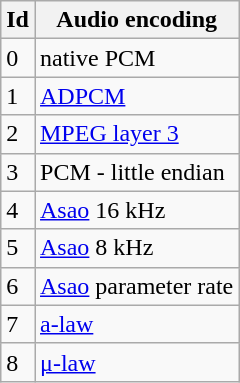<table class="wikitable">
<tr>
<th>Id</th>
<th>Audio encoding</th>
</tr>
<tr>
<td>0</td>
<td>native PCM</td>
</tr>
<tr>
<td>1</td>
<td><a href='#'>ADPCM</a></td>
</tr>
<tr>
<td>2</td>
<td><a href='#'>MPEG layer 3</a></td>
</tr>
<tr>
<td>3</td>
<td>PCM - little endian</td>
</tr>
<tr>
<td>4</td>
<td><a href='#'>Asao</a> 16 kHz</td>
</tr>
<tr>
<td>5</td>
<td><a href='#'>Asao</a> 8 kHz</td>
</tr>
<tr>
<td>6</td>
<td><a href='#'>Asao</a> parameter rate</td>
</tr>
<tr>
<td>7</td>
<td><a href='#'>a-law</a></td>
</tr>
<tr>
<td>8</td>
<td><a href='#'>μ-law</a></td>
</tr>
</table>
